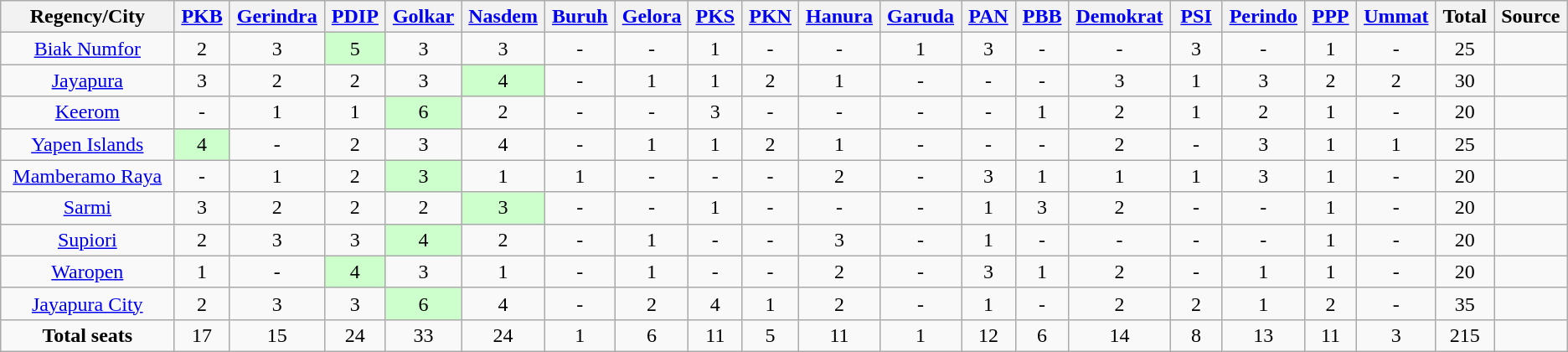<table class="wikitable sortable" style="text-align:center">
<tr>
<th scope=col width=10%>Regency/City</th>
<th scope=col width=3%><a href='#'>PKB</a></th>
<th scope=col width=3%><a href='#'>Gerindra</a></th>
<th scope=col width=3%><a href='#'>PDIP</a></th>
<th scope=col width=3%><a href='#'>Golkar</a></th>
<th scope=col width=3%><a href='#'>Nasdem</a></th>
<th scope=col width=3%><a href='#'>Buruh</a></th>
<th scope=col width=3%><a href='#'>Gelora</a></th>
<th scope=col width=3%><a href='#'>PKS</a></th>
<th scope=col width=3%><a href='#'>PKN</a></th>
<th scope=col width=3%><a href='#'>Hanura</a></th>
<th scope=col width=3%><a href='#'>Garuda</a></th>
<th scope=col width=3%><a href='#'>PAN</a></th>
<th scope=col width=3%><a href='#'>PBB</a></th>
<th scope=col width=3%><a href='#'>Demokrat</a></th>
<th scope=col width=3%><a href='#'>PSI</a></th>
<th scope=col width=3%><a href='#'>Perindo</a></th>
<th scope=col width=3%><a href='#'>PPP</a></th>
<th scope=col width=3%><a href='#'>Ummat</a></th>
<th scope=col width=3%>Total</th>
<th scope=col width=3%>Source</th>
</tr>
<tr>
<td><a href='#'>Biak Numfor</a></td>
<td>2</td>
<td>3</td>
<td style="background:#cfc;">5</td>
<td>3</td>
<td>3</td>
<td>-</td>
<td>-</td>
<td>1</td>
<td>-</td>
<td>-</td>
<td>1</td>
<td>3</td>
<td>-</td>
<td>-</td>
<td>3</td>
<td>-</td>
<td>1</td>
<td>-</td>
<td>25</td>
<td></td>
</tr>
<tr>
<td><a href='#'>Jayapura</a></td>
<td>3</td>
<td>2</td>
<td>2</td>
<td>3</td>
<td style="background:#cfc;">4</td>
<td>-</td>
<td>1</td>
<td>1</td>
<td>2</td>
<td>1</td>
<td>-</td>
<td>-</td>
<td>-</td>
<td>3</td>
<td>1</td>
<td>3</td>
<td>2</td>
<td>2</td>
<td>30</td>
<td></td>
</tr>
<tr>
<td><a href='#'>Keerom</a></td>
<td>-</td>
<td>1</td>
<td>1</td>
<td style="background:#cfc;">6</td>
<td>2</td>
<td>-</td>
<td>-</td>
<td>3</td>
<td>-</td>
<td>-</td>
<td>-</td>
<td>-</td>
<td>1</td>
<td>2</td>
<td>1</td>
<td>2</td>
<td>1</td>
<td>-</td>
<td>20</td>
<td></td>
</tr>
<tr>
<td><a href='#'>Yapen Islands</a></td>
<td style="background:#cfc;">4</td>
<td>-</td>
<td>2</td>
<td>3</td>
<td>4</td>
<td>-</td>
<td>1</td>
<td>1</td>
<td>2</td>
<td>1</td>
<td>-</td>
<td>-</td>
<td>-</td>
<td>2</td>
<td>-</td>
<td>3</td>
<td>1</td>
<td>1</td>
<td>25</td>
<td></td>
</tr>
<tr>
<td><a href='#'>Mamberamo Raya</a></td>
<td>-</td>
<td>1</td>
<td>2</td>
<td style="background:#cfc;">3</td>
<td>1</td>
<td>1</td>
<td>-</td>
<td>-</td>
<td>-</td>
<td>2</td>
<td>-</td>
<td>3</td>
<td>1</td>
<td>1</td>
<td>1</td>
<td>3</td>
<td>1</td>
<td>-</td>
<td>20</td>
<td></td>
</tr>
<tr>
<td><a href='#'>Sarmi</a></td>
<td>3</td>
<td>2</td>
<td>2</td>
<td>2</td>
<td style="background:#cfc;">3</td>
<td>-</td>
<td>-</td>
<td>1</td>
<td>-</td>
<td>-</td>
<td>-</td>
<td>1</td>
<td>3</td>
<td>2</td>
<td>-</td>
<td>-</td>
<td>1</td>
<td>-</td>
<td>20</td>
<td></td>
</tr>
<tr>
<td><a href='#'>Supiori</a></td>
<td>2</td>
<td>3</td>
<td>3</td>
<td style="background:#cfc;">4</td>
<td>2</td>
<td>-</td>
<td>1</td>
<td>-</td>
<td>-</td>
<td>3</td>
<td>-</td>
<td>1</td>
<td>-</td>
<td>-</td>
<td>-</td>
<td>-</td>
<td>1</td>
<td>-</td>
<td>20</td>
<td></td>
</tr>
<tr>
<td><a href='#'>Waropen</a></td>
<td>1</td>
<td>-</td>
<td style="background:#cfc;">4</td>
<td>3</td>
<td>1</td>
<td>-</td>
<td>1</td>
<td>-</td>
<td>-</td>
<td>2</td>
<td>-</td>
<td>3</td>
<td>1</td>
<td>2</td>
<td>-</td>
<td>1</td>
<td>1</td>
<td>-</td>
<td>20</td>
<td></td>
</tr>
<tr>
<td><a href='#'>Jayapura City</a></td>
<td>2</td>
<td>3</td>
<td>3</td>
<td style="background:#cfc;">6</td>
<td>4</td>
<td>-</td>
<td>2</td>
<td>4</td>
<td>1</td>
<td>2</td>
<td>-</td>
<td>1</td>
<td>-</td>
<td>2</td>
<td>2</td>
<td>1</td>
<td>2</td>
<td>-</td>
<td>35</td>
<td></td>
</tr>
<tr>
<td><strong>Total seats</strong></td>
<td>17</td>
<td>15</td>
<td>24</td>
<td>33</td>
<td>24</td>
<td>1</td>
<td>6</td>
<td>11</td>
<td>5</td>
<td>11</td>
<td>1</td>
<td>12</td>
<td>6</td>
<td>14</td>
<td>8</td>
<td>13</td>
<td>11</td>
<td>3</td>
<td>215</td>
</tr>
</table>
